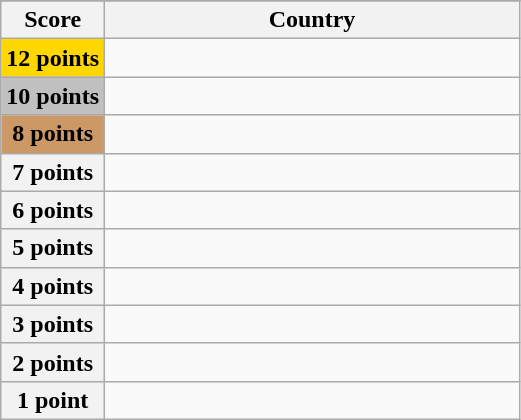<table class="wikitable">
<tr>
</tr>
<tr>
<th scope="col" width="20%">Score</th>
<th scope="col">Country</th>
</tr>
<tr>
<th scope="row" style="background:gold">12 points</th>
<td></td>
</tr>
<tr>
<th scope="row" style="background:silver">10 points</th>
<td></td>
</tr>
<tr>
<th scope="row" style="background:#CC9966">8 points</th>
<td></td>
</tr>
<tr>
<th scope="row">7 points</th>
<td></td>
</tr>
<tr>
<th scope="row">6 points</th>
<td></td>
</tr>
<tr>
<th scope="row">5 points</th>
<td></td>
</tr>
<tr>
<th scope="row">4 points</th>
<td></td>
</tr>
<tr>
<th scope="row">3 points</th>
<td></td>
</tr>
<tr>
<th scope="row">2 points</th>
<td></td>
</tr>
<tr>
<th scope="row">1 point</th>
<td></td>
</tr>
</table>
